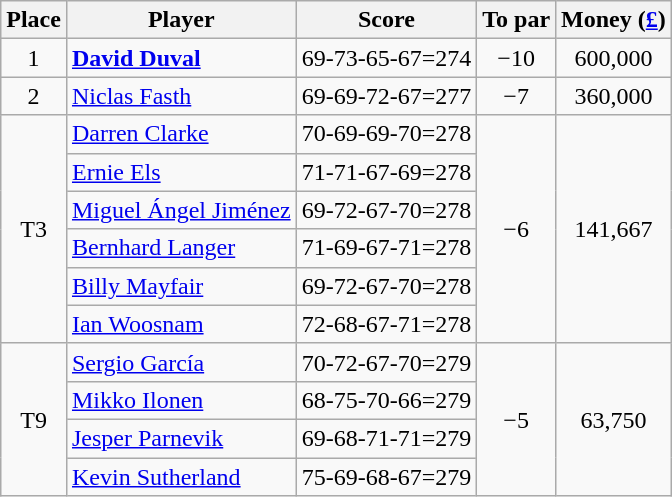<table class="wikitable">
<tr>
<th>Place</th>
<th>Player</th>
<th>Score</th>
<th>To par</th>
<th>Money (<a href='#'>£</a>)</th>
</tr>
<tr>
<td style="text-align:center;">1</td>
<td> <strong><a href='#'>David Duval</a></strong></td>
<td>69-73-65-67=274</td>
<td style="text-align:center;">−10</td>
<td align=center>600,000</td>
</tr>
<tr>
<td style="text-align:center;">2</td>
<td> <a href='#'>Niclas Fasth</a></td>
<td>69-69-72-67=277</td>
<td style="text-align:center;">−7</td>
<td align=center>360,000</td>
</tr>
<tr>
<td rowspan="6" style="text-align:center;">T3</td>
<td> <a href='#'>Darren Clarke</a></td>
<td>70-69-69-70=278</td>
<td rowspan="6" style="text-align:center;">−6</td>
<td rowspan="6" style="text-align:center;">141,667</td>
</tr>
<tr>
<td> <a href='#'>Ernie Els</a></td>
<td>71-71-67-69=278</td>
</tr>
<tr>
<td> <a href='#'>Miguel Ángel Jiménez</a></td>
<td>69-72-67-70=278</td>
</tr>
<tr>
<td> <a href='#'>Bernhard Langer</a></td>
<td>71-69-67-71=278</td>
</tr>
<tr>
<td> <a href='#'>Billy Mayfair</a></td>
<td>69-72-67-70=278</td>
</tr>
<tr>
<td> <a href='#'>Ian Woosnam</a></td>
<td>72-68-67-71=278</td>
</tr>
<tr>
<td rowspan="4" style="text-align:center;">T9</td>
<td> <a href='#'>Sergio García</a></td>
<td>70-72-67-70=279</td>
<td rowspan="4" style="text-align:center;">−5</td>
<td rowspan="4" style="text-align:center;">63,750</td>
</tr>
<tr>
<td> <a href='#'>Mikko Ilonen</a></td>
<td>68-75-70-66=279</td>
</tr>
<tr>
<td> <a href='#'>Jesper Parnevik</a></td>
<td>69-68-71-71=279</td>
</tr>
<tr>
<td> <a href='#'>Kevin Sutherland</a></td>
<td>75-69-68-67=279</td>
</tr>
</table>
